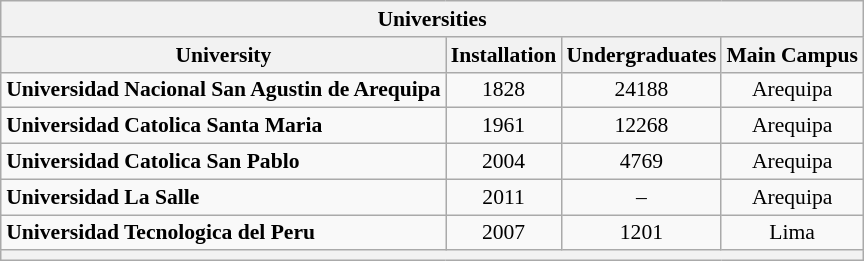<table class="wikitable sortable" style="text-align:center;clear:all;font-size:90%; margin:1em auto;">
<tr>
<th colspan=4 bgcolor="#e0e0e0">Universities</th>
</tr>
<tr bgcolor="#efefef">
<th>University</th>
<th>Installation</th>
<th>Undergraduates</th>
<th>Main Campus</th>
</tr>
<tr>
<td align="left"><strong>Universidad Nacional San Agustin de Arequipa</strong></td>
<td>1828</td>
<td>24188</td>
<td>Arequipa</td>
</tr>
<tr>
<td align="left"><strong>Universidad Catolica Santa Maria</strong></td>
<td>1961</td>
<td>12268</td>
<td>Arequipa</td>
</tr>
<tr>
<td align="left"><strong>Universidad Catolica San Pablo</strong></td>
<td>2004</td>
<td>4769</td>
<td>Arequipa</td>
</tr>
<tr>
<td align="left"><strong>Universidad La Salle</strong></td>
<td>2011</td>
<td>–</td>
<td>Arequipa</td>
</tr>
<tr>
<td align="left"><strong>Universidad Tecnologica del Peru</strong></td>
<td>2007</td>
<td>1201</td>
<td>Lima</td>
</tr>
<tr>
<th colspan=4 style="color:gray"></th>
</tr>
</table>
